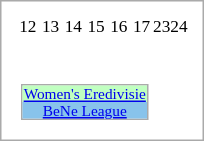<table Cellpadding="0" CellSpacing="0" border=0 style="font-size:80%;border:1px solid #AAAAAA;padding:10px">
<tr valign="bottom">
<td></td>
<td></td>
<td></td>
<td></td>
<td></td>
<td></td>
<td></td>
<td></td>
</tr>
<tr align=center style="font-size:90%;">
<td>12</td>
<td>13</td>
<td>14</td>
<td>15</td>
<td>16</td>
<td>17</td>
<td>23</td>
<td>24</td>
</tr>
<tr>
<td colspan="6"><br><table align="center">
<tr>
<td valign="top"><br><table Cellpadding="0" CellSpacing="0" style="font-size:80%;border:1px solid #AAAAAA;text-align:center;" width="85">
<tr bgcolor="#C0FFC0">
<td><a href='#'>Women's Eredivisie</a></td>
</tr>
<tr bgcolor="#88C3EB">
<td><a href='#'>BeNe League</a></td>
</tr>
</table>
</td>
</tr>
</table>
</td>
</tr>
</table>
